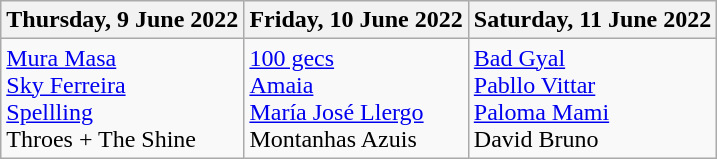<table class="wikitable">
<tr>
<th>Thursday, 9 June 2022</th>
<th>Friday, 10 June 2022</th>
<th>Saturday, 11 June 2022</th>
</tr>
<tr valign="top">
<td><a href='#'>Mura Masa</a><br><a href='#'>Sky Ferreira</a><br><a href='#'>Spellling</a><br>Throes + The Shine</td>
<td><a href='#'>100 gecs</a><br><a href='#'>Amaia</a><br><a href='#'>María José Llergo</a><br>Montanhas Azuis</td>
<td><a href='#'>Bad Gyal</a><br><a href='#'>Pabllo Vittar</a><br><a href='#'>Paloma Mami</a><br>David Bruno</td>
</tr>
</table>
